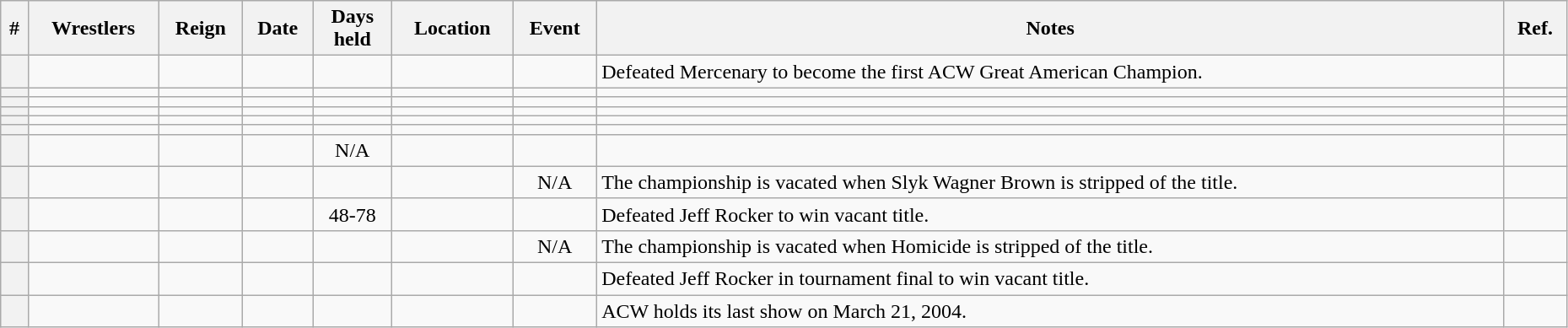<table class="wikitable sortable" width=98% style="text-align:center;">
<tr>
<th>#</th>
<th>Wrestlers</th>
<th>Reign</th>
<th>Date</th>
<th>Days<br>held</th>
<th>Location</th>
<th>Event</th>
<th>Notes</th>
<th>Ref.</th>
</tr>
<tr>
<th></th>
<td></td>
<td></td>
<td></td>
<td></td>
<td></td>
<td></td>
<td align="left">Defeated Mercenary to become the first ACW Great American Champion.</td>
<td align="left"></td>
</tr>
<tr>
<th></th>
<td></td>
<td></td>
<td></td>
<td></td>
<td></td>
<td></td>
<td align="left"></td>
<td align="left"></td>
</tr>
<tr>
<th></th>
<td></td>
<td></td>
<td></td>
<td></td>
<td></td>
<td></td>
<td align="left"></td>
<td align="left"></td>
</tr>
<tr>
<th></th>
<td></td>
<td></td>
<td></td>
<td></td>
<td></td>
<td></td>
<td align="left"></td>
<td align="left"></td>
</tr>
<tr>
<th></th>
<td></td>
<td></td>
<td></td>
<td></td>
<td></td>
<td></td>
<td align="left"></td>
<td align="left"></td>
</tr>
<tr>
<th></th>
<td></td>
<td></td>
<td></td>
<td></td>
<td></td>
<td></td>
<td align="left"></td>
<td align="left"></td>
</tr>
<tr>
<th></th>
<td></td>
<td></td>
<td></td>
<td>N/A</td>
<td></td>
<td></td>
<td align="left"></td>
<td align="left"></td>
</tr>
<tr>
<th></th>
<td></td>
<td></td>
<td></td>
<td></td>
<td></td>
<td>N/A</td>
<td align="left">The championship is vacated when Slyk Wagner Brown is stripped of the title.</td>
<td align="left"></td>
</tr>
<tr>
<th></th>
<td></td>
<td></td>
<td></td>
<td>48-78</td>
<td></td>
<td></td>
<td align="left">Defeated Jeff Rocker to win vacant title.</td>
<td align="left"></td>
</tr>
<tr>
<th></th>
<td></td>
<td></td>
<td></td>
<td></td>
<td></td>
<td>N/A</td>
<td align="left">The championship is vacated when Homicide is stripped of the title.</td>
<td align="left"></td>
</tr>
<tr>
<th></th>
<td></td>
<td></td>
<td></td>
<td></td>
<td></td>
<td></td>
<td align="left">Defeated Jeff Rocker in tournament final to win vacant title.</td>
<td align="left"></td>
</tr>
<tr>
<th></th>
<td></td>
<td></td>
<td></td>
<td></td>
<td></td>
<td></td>
<td align="left">ACW holds its last show on March 21, 2004.</td>
<td align="left"></td>
</tr>
</table>
